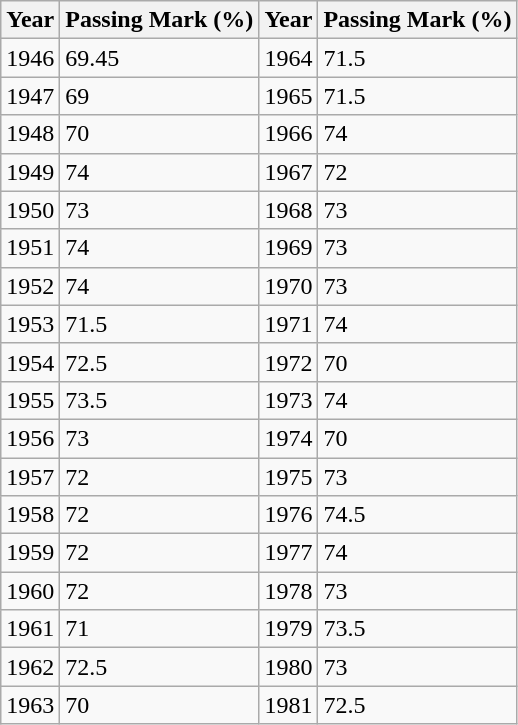<table class="wikitable">
<tr>
<th>Year</th>
<th>Passing Mark (%)</th>
<th>Year</th>
<th>Passing Mark (%)</th>
</tr>
<tr>
<td>1946</td>
<td>69.45</td>
<td>1964</td>
<td>71.5</td>
</tr>
<tr>
<td>1947</td>
<td>69</td>
<td>1965</td>
<td>71.5</td>
</tr>
<tr>
<td>1948</td>
<td>70</td>
<td>1966</td>
<td>74</td>
</tr>
<tr>
<td>1949</td>
<td>74</td>
<td>1967</td>
<td>72</td>
</tr>
<tr>
<td>1950</td>
<td>73</td>
<td>1968</td>
<td>73</td>
</tr>
<tr>
<td>1951</td>
<td>74</td>
<td>1969</td>
<td>73</td>
</tr>
<tr>
<td>1952</td>
<td>74</td>
<td>1970</td>
<td>73</td>
</tr>
<tr>
<td>1953</td>
<td>71.5</td>
<td>1971</td>
<td>74</td>
</tr>
<tr>
<td>1954</td>
<td>72.5</td>
<td>1972</td>
<td>70</td>
</tr>
<tr>
<td>1955</td>
<td>73.5</td>
<td>1973</td>
<td>74</td>
</tr>
<tr>
<td>1956</td>
<td>73</td>
<td>1974</td>
<td>70</td>
</tr>
<tr>
<td>1957</td>
<td>72</td>
<td>1975</td>
<td>73</td>
</tr>
<tr>
<td>1958</td>
<td>72</td>
<td>1976</td>
<td>74.5</td>
</tr>
<tr>
<td>1959</td>
<td>72</td>
<td>1977</td>
<td>74</td>
</tr>
<tr>
<td>1960</td>
<td>72</td>
<td>1978</td>
<td>73</td>
</tr>
<tr>
<td>1961</td>
<td>71</td>
<td>1979</td>
<td>73.5</td>
</tr>
<tr>
<td>1962</td>
<td>72.5</td>
<td>1980</td>
<td>73</td>
</tr>
<tr>
<td>1963</td>
<td>70</td>
<td>1981</td>
<td>72.5</td>
</tr>
</table>
